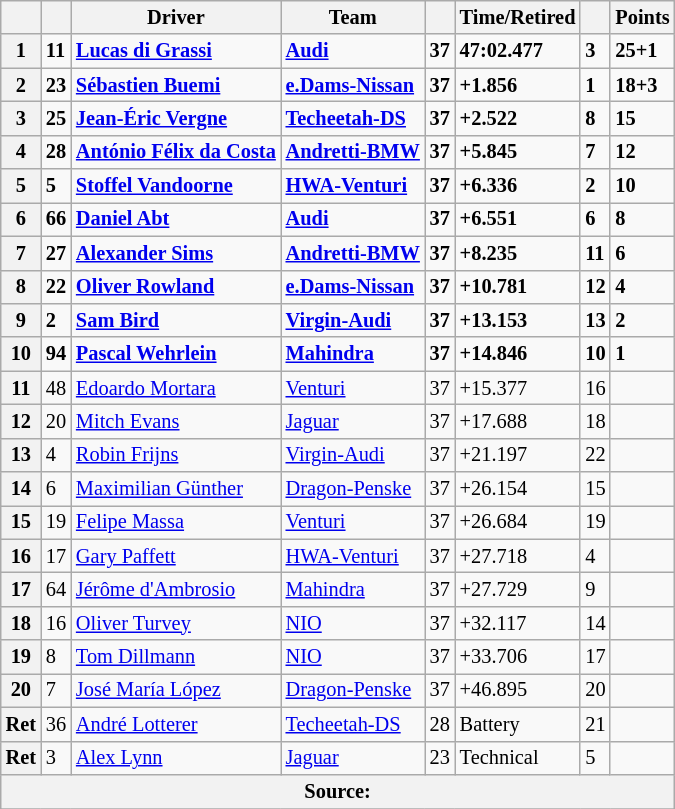<table class="wikitable" style="font-size: 85%">
<tr>
<th scope="col"></th>
<th scope="col"></th>
<th scope="col">Driver</th>
<th scope="col">Team</th>
<th scope="col"></th>
<th scope="col">Time/Retired</th>
<th scope="col"></th>
<th scope="col">Points</th>
</tr>
<tr>
<th scope="row">1</th>
<td><strong>11</strong></td>
<td><strong> <a href='#'>Lucas di Grassi</a></strong></td>
<td><strong><a href='#'>Audi</a></strong></td>
<td><strong>37</strong></td>
<td><strong>47:02.477</strong></td>
<td><strong>3</strong></td>
<td><strong>25+1</strong></td>
</tr>
<tr>
<th scope="row">2</th>
<td><strong>23</strong></td>
<td><strong> <a href='#'>Sébastien Buemi</a></strong></td>
<td><strong><a href='#'>e.Dams-Nissan</a></strong></td>
<td><strong>37</strong></td>
<td><strong>+1.856</strong></td>
<td><strong>1</strong></td>
<td><strong>18+3</strong></td>
</tr>
<tr>
<th scope="row">3</th>
<td><strong>25</strong></td>
<td><strong> <a href='#'>Jean-Éric Vergne</a></strong></td>
<td><strong><a href='#'>Techeetah-DS</a></strong></td>
<td><strong>37</strong></td>
<td><strong>+2.522</strong></td>
<td><strong>8</strong></td>
<td><strong>15</strong></td>
</tr>
<tr>
<th scope="row">4</th>
<td><strong>28</strong></td>
<td><strong> <a href='#'>António Félix da Costa</a></strong></td>
<td><strong><a href='#'>Andretti-BMW</a></strong></td>
<td><strong>37</strong></td>
<td><strong>+5.845</strong></td>
<td><strong>7</strong></td>
<td><strong>12</strong></td>
</tr>
<tr>
<th scope="row">5</th>
<td><strong>5</strong></td>
<td><strong> <a href='#'>Stoffel Vandoorne</a></strong></td>
<td><strong><a href='#'>HWA-Venturi</a></strong></td>
<td><strong>37</strong></td>
<td><strong>+6.336</strong></td>
<td><strong>2</strong></td>
<td><strong>10</strong></td>
</tr>
<tr>
<th scope="row">6</th>
<td><strong>66</strong></td>
<td><strong> <a href='#'>Daniel Abt</a></strong></td>
<td><strong><a href='#'>Audi</a></strong></td>
<td><strong>37</strong></td>
<td><strong>+6.551</strong></td>
<td><strong>6</strong></td>
<td><strong>8</strong></td>
</tr>
<tr>
<th scope="row">7</th>
<td><strong>27</strong></td>
<td><strong> <a href='#'>Alexander Sims</a></strong></td>
<td><strong><a href='#'>Andretti-BMW</a></strong></td>
<td><strong>37</strong></td>
<td><strong>+8.235</strong></td>
<td><strong>11</strong></td>
<td><strong>6</strong></td>
</tr>
<tr>
<th scope="row">8</th>
<td><strong>22</strong></td>
<td><strong> <a href='#'>Oliver Rowland</a></strong></td>
<td><strong><a href='#'>e.Dams-Nissan</a></strong></td>
<td><strong>37</strong></td>
<td><strong>+10.781</strong></td>
<td><strong>12</strong></td>
<td><strong>4</strong></td>
</tr>
<tr>
<th scope="row">9</th>
<td><strong>2</strong></td>
<td><strong> <a href='#'>Sam Bird</a></strong></td>
<td><strong><a href='#'>Virgin-Audi</a></strong></td>
<td><strong>37</strong></td>
<td><strong>+13.153</strong></td>
<td><strong>13</strong></td>
<td><strong>2</strong></td>
</tr>
<tr>
<th scope="row">10</th>
<td><strong>94</strong></td>
<td><strong> <a href='#'>Pascal Wehrlein</a></strong></td>
<td><strong><a href='#'>Mahindra</a></strong></td>
<td><strong>37</strong></td>
<td><strong>+14.846</strong></td>
<td><strong>10</strong></td>
<td><strong>1</strong></td>
</tr>
<tr>
<th scope="row">11</th>
<td>48</td>
<td> <a href='#'>Edoardo Mortara</a></td>
<td><a href='#'>Venturi</a></td>
<td>37</td>
<td>+15.377</td>
<td>16</td>
<td></td>
</tr>
<tr>
<th scope="row">12</th>
<td>20</td>
<td> <a href='#'>Mitch Evans</a></td>
<td><a href='#'>Jaguar</a></td>
<td>37</td>
<td>+17.688</td>
<td>18</td>
<td></td>
</tr>
<tr>
<th scope="row">13</th>
<td>4</td>
<td> <a href='#'>Robin Frijns</a></td>
<td><a href='#'>Virgin-Audi</a></td>
<td>37</td>
<td>+21.197</td>
<td>22</td>
<td></td>
</tr>
<tr>
<th scope="row">14</th>
<td>6</td>
<td> <a href='#'>Maximilian Günther</a></td>
<td><a href='#'>Dragon-Penske</a></td>
<td>37</td>
<td>+26.154</td>
<td>15</td>
<td></td>
</tr>
<tr>
<th scope="row">15</th>
<td>19</td>
<td> <a href='#'>Felipe Massa</a></td>
<td><a href='#'>Venturi</a></td>
<td>37</td>
<td>+26.684</td>
<td>19</td>
<td></td>
</tr>
<tr>
<th scope="row">16</th>
<td>17</td>
<td> <a href='#'>Gary Paffett</a></td>
<td><a href='#'>HWA-Venturi</a></td>
<td>37</td>
<td>+27.718</td>
<td>4</td>
<td></td>
</tr>
<tr>
<th scope="row">17</th>
<td>64</td>
<td> <a href='#'>Jérôme d'Ambrosio</a></td>
<td><a href='#'>Mahindra</a></td>
<td>37</td>
<td>+27.729</td>
<td>9</td>
<td></td>
</tr>
<tr>
<th scope="row">18</th>
<td>16</td>
<td> <a href='#'>Oliver Turvey</a></td>
<td><a href='#'>NIO</a></td>
<td>37</td>
<td>+32.117</td>
<td>14</td>
<td></td>
</tr>
<tr>
<th scope="row">19</th>
<td>8</td>
<td> <a href='#'>Tom Dillmann</a></td>
<td><a href='#'>NIO</a></td>
<td>37</td>
<td>+33.706</td>
<td>17</td>
<td></td>
</tr>
<tr>
<th scope="row">20</th>
<td>7</td>
<td> <a href='#'>José María López</a></td>
<td><a href='#'>Dragon-Penske</a></td>
<td>37</td>
<td>+46.895</td>
<td>20</td>
<td></td>
</tr>
<tr>
<th scope="row">Ret</th>
<td>36</td>
<td> <a href='#'>André Lotterer</a></td>
<td><a href='#'>Techeetah-DS</a></td>
<td>28</td>
<td>Battery</td>
<td>21</td>
<td></td>
</tr>
<tr>
<th scope="row">Ret</th>
<td>3</td>
<td> <a href='#'>Alex Lynn</a></td>
<td><a href='#'>Jaguar</a></td>
<td>23</td>
<td>Technical</td>
<td>5</td>
<td></td>
</tr>
<tr>
<th colspan="8">Source:</th>
</tr>
<tr>
</tr>
</table>
